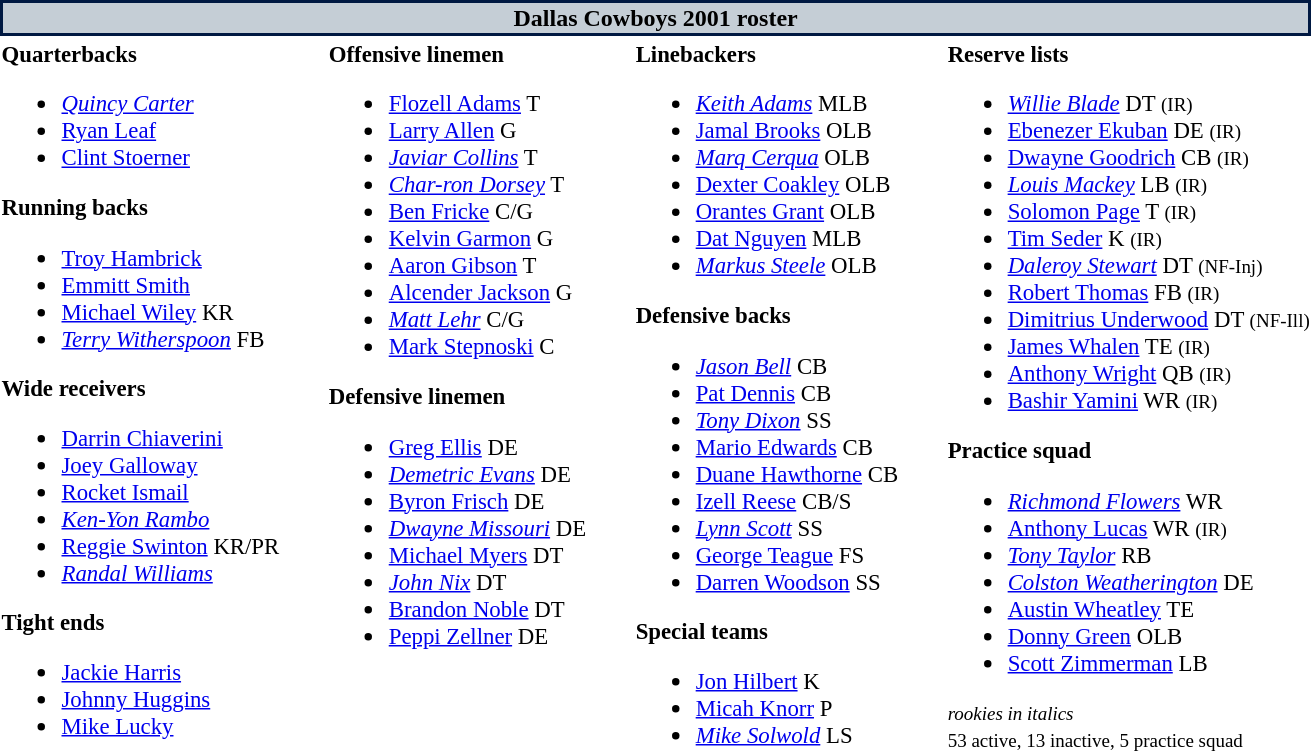<table class="toccolours" style="text-align: left;">
<tr>
<th colspan="7" style="background:#c5ced6; color:black; border: 2px solid #001942; text-align: center;">Dallas Cowboys 2001 roster</th>
</tr>
<tr>
<td style="font-size: 95%;" valign="top"><strong>Quarterbacks</strong><br><ul><li> <em><a href='#'>Quincy Carter</a></em></li><li> <a href='#'>Ryan Leaf</a></li><li> <a href='#'>Clint Stoerner</a></li></ul><strong>Running backs</strong><ul><li> <a href='#'>Troy Hambrick</a></li><li> <a href='#'>Emmitt Smith</a></li><li> <a href='#'>Michael Wiley</a> KR</li><li> <em><a href='#'>Terry Witherspoon</a></em> FB</li></ul><strong>Wide receivers</strong><ul><li> <a href='#'>Darrin Chiaverini</a></li><li> <a href='#'>Joey Galloway</a></li><li> <a href='#'>Rocket Ismail</a></li><li> <em><a href='#'>Ken-Yon Rambo</a></em></li><li> <a href='#'>Reggie Swinton</a> KR/PR</li><li> <em><a href='#'>Randal Williams</a></em></li></ul><strong>Tight ends</strong><ul><li> <a href='#'>Jackie Harris</a></li><li> <a href='#'>Johnny Huggins</a></li><li> <a href='#'>Mike Lucky</a></li></ul></td>
<td style="width: 25px;"></td>
<td style="font-size: 95%;" valign="top"><strong>Offensive linemen</strong><br><ul><li> <a href='#'>Flozell Adams</a> T</li><li> <a href='#'>Larry Allen</a> G</li><li> <em><a href='#'>Javiar Collins</a></em> T</li><li> <em><a href='#'>Char-ron Dorsey</a></em> T</li><li> <a href='#'>Ben Fricke</a> C/G</li><li> <a href='#'>Kelvin Garmon</a> G</li><li> <a href='#'>Aaron Gibson</a> T</li><li> <a href='#'>Alcender Jackson</a> G</li><li> <em><a href='#'>Matt Lehr</a></em> C/G</li><li> <a href='#'>Mark Stepnoski</a> C</li></ul><strong>Defensive linemen</strong><ul><li> <a href='#'>Greg Ellis</a> DE</li><li> <em><a href='#'>Demetric Evans</a></em> DE</li><li> <a href='#'>Byron Frisch</a> DE</li><li> <em><a href='#'>Dwayne Missouri</a></em> DE</li><li> <a href='#'>Michael Myers</a> DT</li><li> <em><a href='#'>John Nix</a></em> DT</li><li> <a href='#'>Brandon Noble</a> DT</li><li> <a href='#'>Peppi Zellner</a> DE</li></ul></td>
<td style="width: 25px;"></td>
<td style="font-size: 95%;" valign="top"><strong>Linebackers</strong><br><ul><li> <em><a href='#'>Keith Adams</a></em> MLB</li><li> <a href='#'>Jamal Brooks</a> OLB</li><li> <em><a href='#'>Marq Cerqua</a></em> OLB</li><li> <a href='#'>Dexter Coakley</a> OLB</li><li> <a href='#'>Orantes Grant</a> OLB</li><li> <a href='#'>Dat Nguyen</a> MLB</li><li> <em><a href='#'>Markus Steele</a></em> OLB</li></ul><strong>Defensive backs</strong><ul><li> <em><a href='#'>Jason Bell</a></em> CB</li><li> <a href='#'>Pat Dennis</a> CB</li><li> <em><a href='#'>Tony Dixon</a></em> SS</li><li> <a href='#'>Mario Edwards</a> CB</li><li> <a href='#'>Duane Hawthorne</a> CB</li><li> <a href='#'>Izell Reese</a> CB/S</li><li> <em><a href='#'>Lynn Scott</a></em> SS</li><li> <a href='#'>George Teague</a> FS</li><li> <a href='#'>Darren Woodson</a> SS</li></ul><strong>Special teams</strong><ul><li> <a href='#'>Jon Hilbert</a> K</li><li> <a href='#'>Micah Knorr</a> P</li><li> <em><a href='#'>Mike Solwold</a></em> LS</li></ul></td>
<td style="width: 25px;"></td>
<td style="font-size: 95%;" valign="top"><strong>Reserve lists</strong><br><ul><li> <em><a href='#'>Willie Blade</a></em> DT <small>(IR)</small> </li><li> <a href='#'>Ebenezer Ekuban</a> DE <small>(IR)</small> </li><li> <a href='#'>Dwayne Goodrich</a> CB <small>(IR)</small> </li><li> <em><a href='#'>Louis Mackey</a></em> LB <small>(IR)</small> </li><li> <a href='#'>Solomon Page</a> T <small>(IR)</small> </li><li> <a href='#'>Tim Seder</a> K <small>(IR)</small> </li><li> <em><a href='#'>Daleroy Stewart</a></em> DT <small>(NF-Inj)</small> </li><li> <a href='#'>Robert Thomas</a> FB <small>(IR)</small> </li><li> <a href='#'>Dimitrius Underwood</a> DT <small>(NF-Ill)</small> </li><li> <a href='#'>James Whalen</a> TE <small>(IR)</small> </li><li> <a href='#'>Anthony Wright</a> QB <small>(IR)</small> </li><li> <a href='#'>Bashir Yamini</a> WR <small>(IR)</small> </li></ul><strong>Practice squad</strong><ul><li> <em><a href='#'>Richmond Flowers</a></em> WR</li><li> <a href='#'>Anthony Lucas</a> WR <small>(IR)</small> </li><li> <em><a href='#'>Tony Taylor</a></em> RB</li><li> <em><a href='#'>Colston Weatherington</a></em> DE</li><li> <a href='#'>Austin Wheatley</a> TE</li><li> <a href='#'>Donny Green</a> OLB</li><li> <a href='#'>Scott Zimmerman</a> LB</li></ul><small><em>rookies in italics</em></small><br>
<small>53 active, 13 inactive, 5 practice squad</small></td>
</tr>
<tr>
</tr>
</table>
